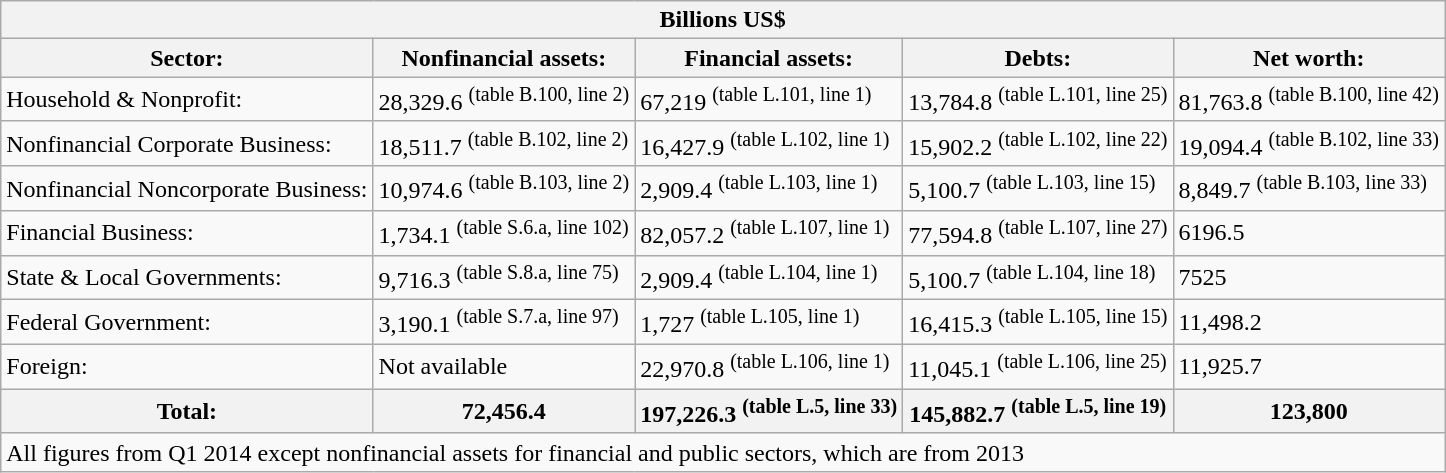<table class="wikitable" style="text-left;">
<tr>
<th colspan=5>Billions US$</th>
</tr>
<tr>
<th>Sector:</th>
<th>Nonfinancial assets:</th>
<th>Financial assets:</th>
<th>Debts:</th>
<th>Net worth:</th>
</tr>
<tr>
<td>Household & Nonprofit:</td>
<td>28,329.6 <sup>(table B.100, line 2)</sup></td>
<td>67,219 <sup>(table L.101, line 1)</sup></td>
<td>13,784.8 <sup>(table L.101, line 25)</sup></td>
<td>81,763.8 <sup>(table B.100, line 42)</sup></td>
</tr>
<tr>
<td>Nonfinancial Corporate Business:</td>
<td>18,511.7 <sup>(table B.102, line 2) </sup></td>
<td>16,427.9 <sup>(table L.102, line 1)</sup></td>
<td>15,902.2 <sup>(table L.102, line 22)</sup></td>
<td>19,094.4 <sup>(table B.102, line 33)</sup></td>
</tr>
<tr>
<td>Nonfinancial Noncorporate Business:</td>
<td>10,974.6 <sup>(table B.103, line 2)</sup></td>
<td>2,909.4 <sup>(table L.103, line 1)</sup></td>
<td>5,100.7 <sup>(table L.103, line 15)</sup></td>
<td>8,849.7 <sup>(table B.103, line 33)</sup></td>
</tr>
<tr>
<td>Financial Business:</td>
<td>1,734.1 <sup>(table S.6.a, line 102)</sup></td>
<td>82,057.2 <sup>(table L.107, line 1)</sup></td>
<td>77,594.8 <sup>(table L.107, line 27)</sup></td>
<td>6196.5</td>
</tr>
<tr>
<td>State & Local Governments:</td>
<td>9,716.3 <sup>(table S.8.a, line 75)</sup></td>
<td>2,909.4 <sup>(table L.104, line 1)</sup></td>
<td>5,100.7 <sup>(table L.104, line 18)</sup></td>
<td>7525</td>
</tr>
<tr>
<td>Federal Government:</td>
<td>3,190.1 <sup>(table S.7.a, line 97)</sup></td>
<td>1,727 <sup>(table L.105, line 1)</sup></td>
<td>16,415.3 <sup>(table L.105, line 15)</sup></td>
<td>11,498.2</td>
</tr>
<tr>
<td>Foreign:</td>
<td>Not available</td>
<td>22,970.8 <sup>(table L.106, line 1)</sup></td>
<td>11,045.1 <sup>(table L.106, line 25)</sup></td>
<td>11,925.7</td>
</tr>
<tr>
<th>Total:</th>
<th>72,456.4</th>
<th>197,226.3 <sup>(table L.5, line 33)</sup></th>
<th>145,882.7 <sup>(table L.5, line 19)</sup></th>
<th>123,800</th>
</tr>
<tr>
<td colspan = 5>All figures from Q1 2014 except nonfinancial assets for financial and public sectors, which are from 2013</td>
</tr>
</table>
